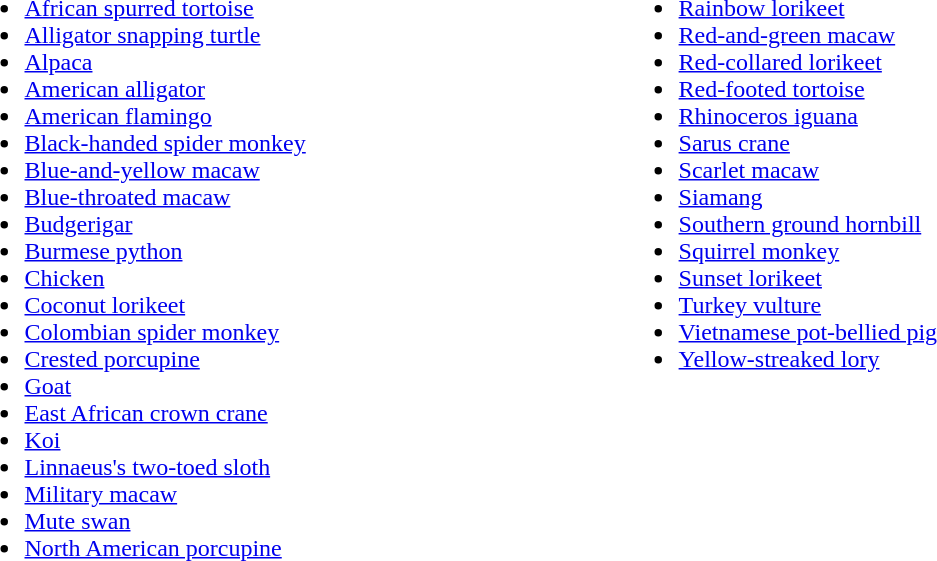<table width=60%>
<tr>
<td style="width:45%; vertical-align:top;"><br><ul><li><a href='#'>African spurred tortoise</a></li><li><a href='#'>Alligator snapping turtle</a></li><li><a href='#'>Alpaca</a></li><li><a href='#'>American alligator</a></li><li><a href='#'>American flamingo</a></li><li><a href='#'>Black-handed spider monkey</a></li><li><a href='#'>Blue-and-yellow macaw</a></li><li><a href='#'>Blue-throated macaw</a></li><li><a href='#'>Budgerigar</a></li><li><a href='#'>Burmese python</a></li><li><a href='#'>Chicken</a></li><li><a href='#'>Coconut lorikeet</a></li><li><a href='#'>Colombian spider monkey</a></li><li><a href='#'>Crested porcupine</a></li><li><a href='#'>Goat</a></li><li><a href='#'>East African crown crane</a></li><li><a href='#'>Koi</a></li><li><a href='#'>Linnaeus's two-toed sloth</a></li><li><a href='#'>Military macaw</a></li><li><a href='#'>Mute swan</a></li><li><a href='#'>North American porcupine</a></li></ul></td>
<td style="width:33%; vertical-align:top;"><br><ul><li><a href='#'>Rainbow lorikeet</a></li><li><a href='#'>Red-and-green macaw</a></li><li><a href='#'>Red-collared lorikeet</a></li><li><a href='#'>Red-footed tortoise</a></li><li><a href='#'>Rhinoceros iguana</a></li><li><a href='#'>Sarus crane</a></li><li><a href='#'>Scarlet macaw</a></li><li><a href='#'>Siamang</a></li><li><a href='#'>Southern ground hornbill</a></li><li><a href='#'>Squirrel monkey</a></li><li><a href='#'>Sunset lorikeet</a></li><li><a href='#'>Turkey vulture</a></li><li><a href='#'>Vietnamese pot-bellied pig</a></li><li><a href='#'>Yellow-streaked lory</a></li></ul></td>
</tr>
</table>
